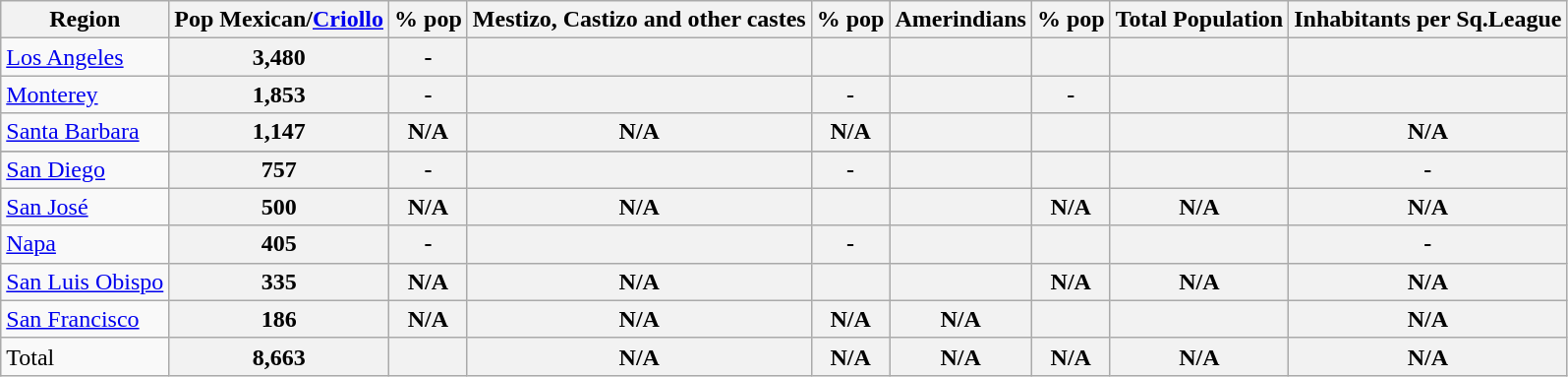<table class="wikitable sortable">
<tr>
<th>Region</th>
<th>Pop Mexican/<a href='#'>Criollo</a></th>
<th>% pop</th>
<th>Mestizo, Castizo and other castes</th>
<th>% pop</th>
<th>Amerindians</th>
<th>% pop</th>
<th>Total Population</th>
<th>Inhabitants per Sq.League</th>
</tr>
<tr>
<td><a href='#'>Los Angeles</a></td>
<th>3,480</th>
<th>-</th>
<th></th>
<th></th>
<th></th>
<th></th>
<th></th>
<th></th>
</tr>
<tr>
<td><a href='#'>Monterey</a></td>
<th>1,853</th>
<th>-</th>
<th></th>
<th>-</th>
<th></th>
<th>-</th>
<th></th>
<th></th>
</tr>
<tr>
<td><a href='#'>Santa Barbara</a></td>
<th>1,147</th>
<th>N/A</th>
<th>N/A</th>
<th>N/A</th>
<th></th>
<th></th>
<th></th>
<th>N/A</th>
</tr>
<tr>
</tr>
<tr>
<td><a href='#'>San Diego</a></td>
<th>757</th>
<th>-</th>
<th></th>
<th>-</th>
<th></th>
<th></th>
<th></th>
<th>-</th>
</tr>
<tr>
<td><a href='#'>San José</a></td>
<th>500</th>
<th>N/A</th>
<th>N/A</th>
<th></th>
<th></th>
<th>N/A</th>
<th>N/A</th>
<th>N/A</th>
</tr>
<tr>
<td><a href='#'>Napa</a></td>
<th>405</th>
<th>-</th>
<th></th>
<th>-</th>
<th></th>
<th></th>
<th></th>
<th>-</th>
</tr>
<tr>
<td><a href='#'>San Luis Obispo</a></td>
<th>335</th>
<th>N/A</th>
<th>N/A</th>
<th></th>
<th></th>
<th>N/A</th>
<th>N/A</th>
<th>N/A</th>
</tr>
<tr>
<td><a href='#'>San Francisco</a></td>
<th>186</th>
<th>N/A</th>
<th>N/A</th>
<th>N/A</th>
<th>N/A</th>
<th></th>
<th></th>
<th>N/A</th>
</tr>
<tr>
<td>Total</td>
<th>8,663</th>
<th></th>
<th>N/A</th>
<th>N/A</th>
<th>N/A</th>
<th>N/A</th>
<th>N/A</th>
<th>N/A</th>
</tr>
</table>
